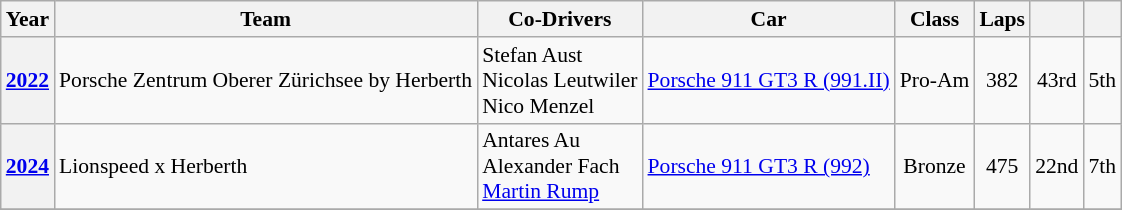<table class="wikitable" style="text-align:center; font-size:90%">
<tr>
<th>Year</th>
<th>Team</th>
<th>Co-Drivers</th>
<th>Car</th>
<th>Class</th>
<th>Laps</th>
<th></th>
<th></th>
</tr>
<tr>
<th><a href='#'>2022</a></th>
<td align="left"> Porsche Zentrum Oberer Zürichsee by Herberth</td>
<td align="left"> Stefan Aust<br> Nicolas Leutwiler<br> Nico Menzel</td>
<td align="left"><a href='#'>Porsche 911 GT3 R (991.II)</a></td>
<td>Pro-Am</td>
<td>382</td>
<td>43rd</td>
<td>5th</td>
</tr>
<tr>
<th><a href='#'>2024</a></th>
<td align="left"> Lionspeed x Herberth</td>
<td align="left"> Antares Au<br> Alexander Fach<br> <a href='#'>Martin Rump</a></td>
<td align="left"><a href='#'>Porsche 911 GT3 R (992)</a></td>
<td>Bronze</td>
<td>475</td>
<td>22nd</td>
<td>7th</td>
</tr>
<tr>
</tr>
</table>
